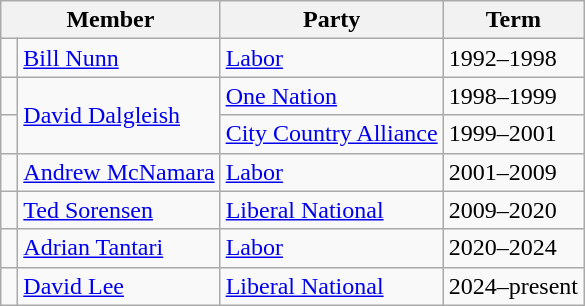<table class="wikitable">
<tr>
<th colspan="2">Member</th>
<th>Party</th>
<th>Term</th>
</tr>
<tr>
<td> </td>
<td><a href='#'>Bill Nunn</a></td>
<td><a href='#'>Labor</a></td>
<td>1992–1998</td>
</tr>
<tr>
<td> </td>
<td rowspan="2"><a href='#'>David Dalgleish</a></td>
<td><a href='#'>One Nation</a></td>
<td>1998–1999</td>
</tr>
<tr>
<td> </td>
<td><a href='#'>City Country Alliance</a></td>
<td>1999–2001</td>
</tr>
<tr>
<td> </td>
<td><a href='#'>Andrew McNamara</a></td>
<td><a href='#'>Labor</a></td>
<td>2001–2009</td>
</tr>
<tr>
<td> </td>
<td><a href='#'>Ted Sorensen</a></td>
<td><a href='#'>Liberal National</a></td>
<td>2009–2020</td>
</tr>
<tr>
<td> </td>
<td><a href='#'>Adrian Tantari</a></td>
<td><a href='#'>Labor</a></td>
<td>2020–2024</td>
</tr>
<tr>
<td> </td>
<td><a href='#'>David Lee</a></td>
<td><a href='#'>Liberal National</a></td>
<td>2024–present</td>
</tr>
</table>
